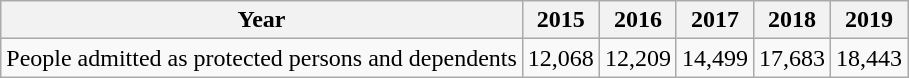<table class="wikitable">
<tr>
<th>Year</th>
<th>2015</th>
<th>2016</th>
<th>2017</th>
<th>2018</th>
<th>2019</th>
</tr>
<tr>
<td>People admitted as protected persons and dependents</td>
<td>12,068</td>
<td>12,209</td>
<td>14,499</td>
<td>17,683</td>
<td>18,443</td>
</tr>
</table>
